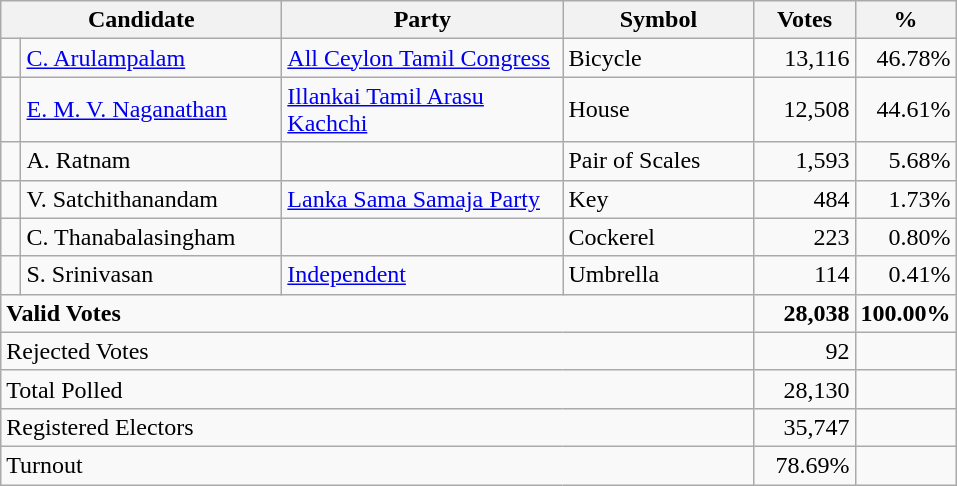<table class="wikitable" border="1" style="text-align:right;">
<tr>
<th align=left colspan=2 width="180">Candidate</th>
<th align=left width="180">Party</th>
<th align=left width="120">Symbol</th>
<th align=left width="60">Votes</th>
<th align=left width="60">%</th>
</tr>
<tr>
<td bgcolor=> </td>
<td align=left><a href='#'>C. Arulampalam</a></td>
<td align=left><a href='#'>All Ceylon Tamil Congress</a></td>
<td align=left>Bicycle</td>
<td>13,116</td>
<td>46.78%</td>
</tr>
<tr>
<td bgcolor=> </td>
<td align=left><a href='#'>E. M. V. Naganathan</a></td>
<td align=left><a href='#'>Illankai Tamil Arasu Kachchi</a></td>
<td align=left>House</td>
<td>12,508</td>
<td>44.61%</td>
</tr>
<tr>
<td></td>
<td align=left>A. Ratnam</td>
<td></td>
<td align=left>Pair of Scales</td>
<td>1,593</td>
<td>5.68%</td>
</tr>
<tr>
<td bgcolor=> </td>
<td align=left>V. Satchithanandam</td>
<td align=left><a href='#'>Lanka Sama Samaja Party</a></td>
<td align=left>Key</td>
<td>484</td>
<td>1.73%</td>
</tr>
<tr>
<td></td>
<td align=left>C. Thanabalasingham</td>
<td></td>
<td align=left>Cockerel</td>
<td>223</td>
<td>0.80%</td>
</tr>
<tr>
<td></td>
<td align=left>S. Srinivasan</td>
<td align=left><a href='#'>Independent</a></td>
<td align=left>Umbrella</td>
<td>114</td>
<td>0.41%</td>
</tr>
<tr>
<td align=left colspan=4><strong>Valid Votes</strong></td>
<td><strong>28,038</strong></td>
<td><strong>100.00%</strong></td>
</tr>
<tr>
<td align=left colspan=4>Rejected Votes</td>
<td>92</td>
<td></td>
</tr>
<tr>
<td align=left colspan=4>Total Polled</td>
<td>28,130</td>
<td></td>
</tr>
<tr>
<td align=left colspan=4>Registered Electors</td>
<td>35,747</td>
<td></td>
</tr>
<tr>
<td align=left colspan=4>Turnout</td>
<td>78.69%</td>
</tr>
</table>
